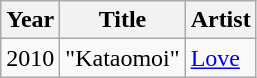<table class="wikitable">
<tr>
<th>Year</th>
<th>Title</th>
<th>Artist</th>
</tr>
<tr>
<td>2010</td>
<td>"Kataomoi"</td>
<td><a href='#'>Love</a></td>
</tr>
</table>
